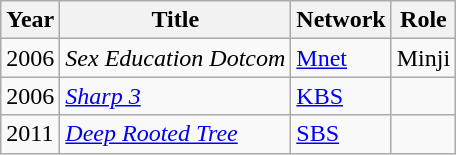<table class="wikitable">
<tr>
<th>Year</th>
<th>Title</th>
<th>Network</th>
<th>Role</th>
</tr>
<tr>
<td>2006</td>
<td><em>Sex Education Dotcom</em></td>
<td><a href='#'>Mnet</a></td>
<td>Minji</td>
</tr>
<tr>
<td>2006</td>
<td><em><a href='#'>Sharp 3</a></em></td>
<td><a href='#'>KBS</a></td>
<td></td>
</tr>
<tr>
<td>2011</td>
<td><em><a href='#'>Deep Rooted Tree</a></em></td>
<td><a href='#'>SBS</a></td>
<td></td>
</tr>
</table>
